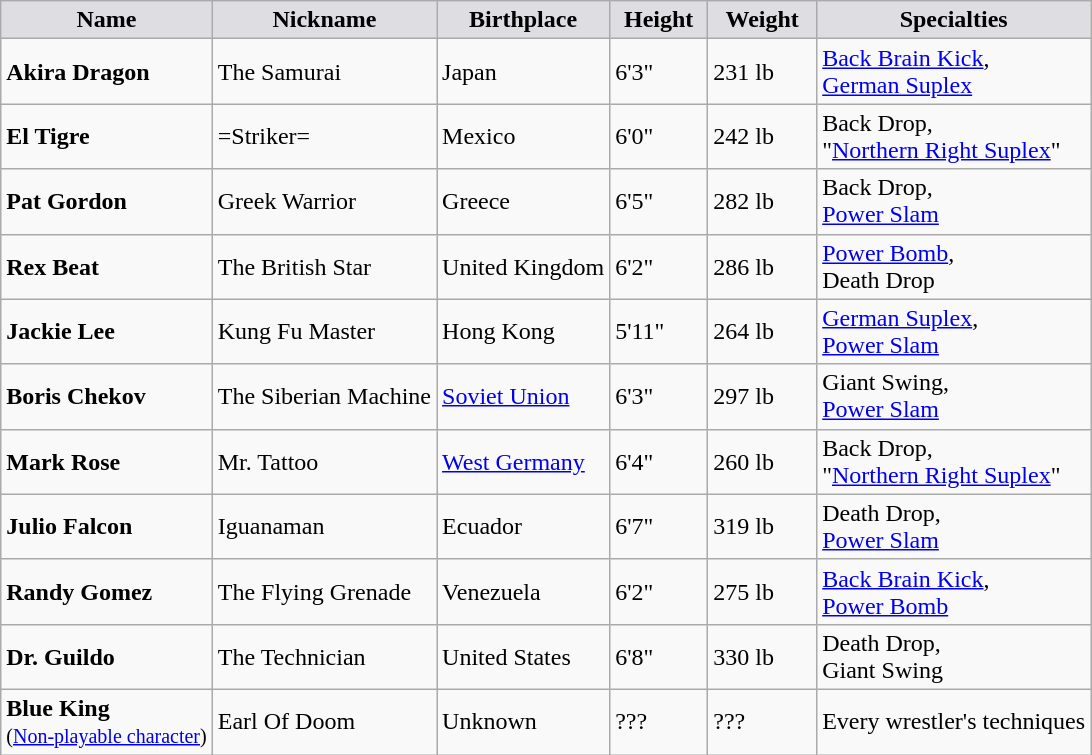<table class="wikitable">
<tr>
<th style="background-color: #DEDDE2">Name</th>
<th style="background-color: #DEDDE2">Nickname</th>
<th style="background-color: #DEDDE2">Birthplace</th>
<th style="background-color: #DEDDE2" width=9%>Height</th>
<th style="background-color: #DEDDE2" width=10%>Weight</th>
<th style="background-color: #DEDDE2">Specialties</th>
</tr>
<tr>
<td><strong>Akira Dragon</strong></td>
<td>The Samurai</td>
<td>Japan</td>
<td>6'3"</td>
<td>231 lb</td>
<td><a href='#'>Back Brain Kick</a>,<br><a href='#'>German Suplex</a></td>
</tr>
<tr>
<td><strong>El Tigre</strong></td>
<td>=Striker=</td>
<td>Mexico</td>
<td>6'0"</td>
<td>242 lb</td>
<td>Back Drop,<br>"<a href='#'>Northern Right Suplex</a>"</td>
</tr>
<tr>
<td><strong>Pat Gordon</strong></td>
<td>Greek Warrior</td>
<td>Greece</td>
<td>6'5"</td>
<td>282 lb</td>
<td>Back Drop,<br><a href='#'>Power Slam</a></td>
</tr>
<tr>
<td><strong>Rex Beat</strong></td>
<td>The British Star</td>
<td>United Kingdom</td>
<td>6'2"</td>
<td>286 lb</td>
<td><a href='#'>Power Bomb</a>,<br>Death Drop</td>
</tr>
<tr>
<td><strong>Jackie Lee</strong></td>
<td>Kung Fu Master</td>
<td>Hong Kong</td>
<td>5'11"</td>
<td>264 lb</td>
<td><a href='#'>German Suplex</a>,<br><a href='#'>Power Slam</a></td>
</tr>
<tr>
<td><strong>Boris Chekov</strong></td>
<td>The Siberian Machine</td>
<td><a href='#'>Soviet Union</a></td>
<td>6'3"</td>
<td>297 lb</td>
<td>Giant Swing,<br><a href='#'>Power Slam</a></td>
</tr>
<tr>
<td><strong>Mark Rose</strong></td>
<td>Mr. Tattoo</td>
<td><a href='#'>West Germany</a></td>
<td>6'4"</td>
<td>260 lb</td>
<td>Back Drop,<br>"<a href='#'>Northern Right Suplex</a>"</td>
</tr>
<tr>
<td><strong>Julio Falcon</strong></td>
<td>Iguanaman</td>
<td>Ecuador</td>
<td>6'7"</td>
<td>319 lb</td>
<td>Death Drop,<br><a href='#'>Power Slam</a></td>
</tr>
<tr>
<td><strong>Randy Gomez</strong></td>
<td>The Flying Grenade</td>
<td>Venezuela</td>
<td>6'2"</td>
<td>275 lb</td>
<td><a href='#'>Back Brain Kick</a>,<br><a href='#'>Power Bomb</a></td>
</tr>
<tr>
<td><strong>Dr. Guildo</strong></td>
<td>The Technician</td>
<td>United States</td>
<td>6'8"</td>
<td>330 lb</td>
<td>Death Drop,<br>Giant Swing</td>
</tr>
<tr>
<td><strong>Blue King</strong><br><small>(<a href='#'>Non-playable character</a>)</small></td>
<td>Earl Of Doom</td>
<td>Unknown</td>
<td>???</td>
<td>???</td>
<td>Every wrestler's techniques</td>
</tr>
</table>
